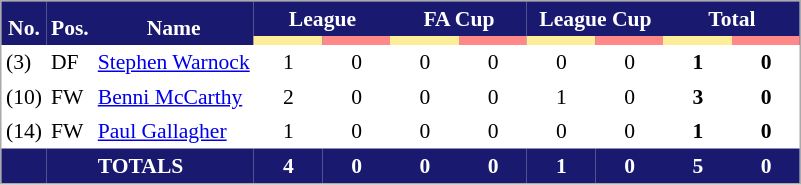<table cellspacing="0" cellpadding="3" style="border:1px solid #AAAAAA;font-size:90%">
<tr style="background:#191970; color:white;">
<th rowspan="2" valign="bottom">No.</th>
<th rowspan="2" valign="bottom">Pos.</th>
<th rowspan="2" valign="bottom">Name</th>
<th colspan="2" width="85">League</th>
<th colspan="2" width="85">FA Cup</th>
<th colspan="2" width="85">League Cup</th>
<th colspan="2" width="85">Total</th>
</tr>
<tr style="background:#191970">
<th style="background: #FFEE99"></th>
<th style="background: #FF8888"></th>
<th style="background: #FFEE99"></th>
<th style="background: #FF8888"></th>
<th style="background: #FFEE99"></th>
<th style="background: #FF8888"></th>
<th style="background: #FFEE99"></th>
<th style="background: #FF8888"></th>
</tr>
<tr>
<td align="left">(3)</td>
<td align="left">DF</td>
<td align="left"> <a href='#'>Stephen Warnock</a></td>
<td align="center">1</td>
<td align="center">0</td>
<td align="center">0</td>
<td align="center">0</td>
<td align="center">0</td>
<td align="center">0</td>
<td align="center"><strong>1</strong></td>
<td align="center"><strong>0</strong></td>
</tr>
<tr>
<td align="left">(10)</td>
<td align="left">FW</td>
<td align="left"> <a href='#'>Benni McCarthy</a></td>
<td align="center">2</td>
<td align="center">0</td>
<td align="center">0</td>
<td align="center">0</td>
<td align="center">1</td>
<td align="center">0</td>
<td align="center"><strong>3</strong></td>
<td align="center"><strong>0</strong></td>
</tr>
<tr>
<td align="left">(14)</td>
<td align="left">FW</td>
<td align="left"> <a href='#'>Paul Gallagher</a></td>
<td align="center">1</td>
<td align="center">0</td>
<td align="center">0</td>
<td align="center">0</td>
<td align="center">0</td>
<td align="center">0</td>
<td align="center"><strong>1</strong></td>
<td align="center"><strong>0</strong></td>
</tr>
<tr style="background:#191970; color:white;">
<td></td>
<td></td>
<td><strong>TOTALS</strong></td>
<td align="center"><strong>4</strong></td>
<td align="center"><strong>0</strong></td>
<td align="center"><strong>0</strong></td>
<td align="center"><strong>0</strong></td>
<td align="center"><strong>1</strong></td>
<td align="center"><strong>0</strong></td>
<td align="center"><strong>5</strong></td>
<td align="center"><strong>0</strong></td>
</tr>
<tr>
</tr>
</table>
